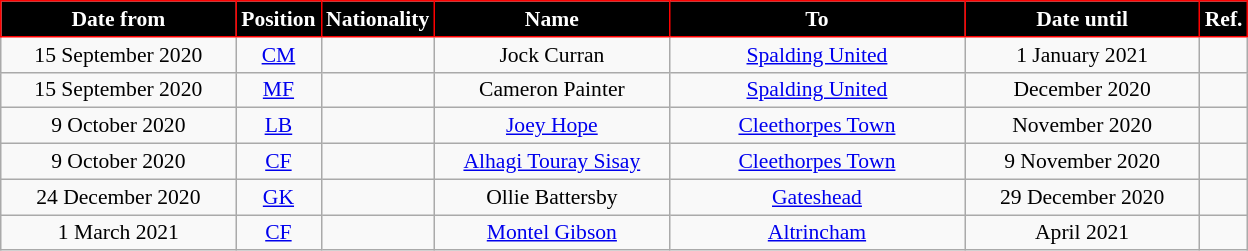<table class="wikitable"  style="text-align:center; font-size:90%; ">
<tr>
<th style="background:#000000; color:#FFFFFF; border:1px solid red; width:150px;">Date from</th>
<th style="background:#000000; color:#FFFFFF; border:1px solid red; width:50px;">Position</th>
<th style="background:#000000; color:#FFFFFF; border:1px solid red; width:50px;">Nationality</th>
<th style="background:#000000; color:#FFFFFF; border:1px solid red; width:150px;">Name</th>
<th style="background:#000000; color:#FFFFFF; border:1px solid red; width:190px;">To</th>
<th style="background:#000000; color:#FFFFFF; border:1px solid red; width:150px;">Date until</th>
<th style="background:#000000; color:#FFFFFF; border:1px solid red; width:25px;">Ref.</th>
</tr>
<tr>
<td>15 September 2020</td>
<td><a href='#'>CM</a></td>
<td></td>
<td>Jock Curran</td>
<td> <a href='#'>Spalding United</a></td>
<td>1 January 2021</td>
<td></td>
</tr>
<tr>
<td>15 September 2020</td>
<td><a href='#'>MF</a></td>
<td></td>
<td>Cameron Painter</td>
<td> <a href='#'>Spalding United</a></td>
<td>December 2020</td>
<td></td>
</tr>
<tr>
<td>9 October 2020</td>
<td><a href='#'>LB</a></td>
<td></td>
<td><a href='#'>Joey Hope</a></td>
<td> <a href='#'>Cleethorpes Town</a></td>
<td>November 2020</td>
<td></td>
</tr>
<tr>
<td>9 October 2020</td>
<td><a href='#'>CF</a></td>
<td></td>
<td><a href='#'>Alhagi Touray Sisay</a></td>
<td> <a href='#'>Cleethorpes Town</a></td>
<td>9 November 2020</td>
<td></td>
</tr>
<tr>
<td>24 December 2020</td>
<td><a href='#'>GK</a></td>
<td></td>
<td>Ollie Battersby</td>
<td> <a href='#'>Gateshead</a></td>
<td>29 December 2020</td>
<td></td>
</tr>
<tr>
<td>1 March 2021</td>
<td><a href='#'>CF</a></td>
<td></td>
<td><a href='#'>Montel Gibson</a></td>
<td> <a href='#'>Altrincham</a></td>
<td>April 2021</td>
<td></td>
</tr>
</table>
